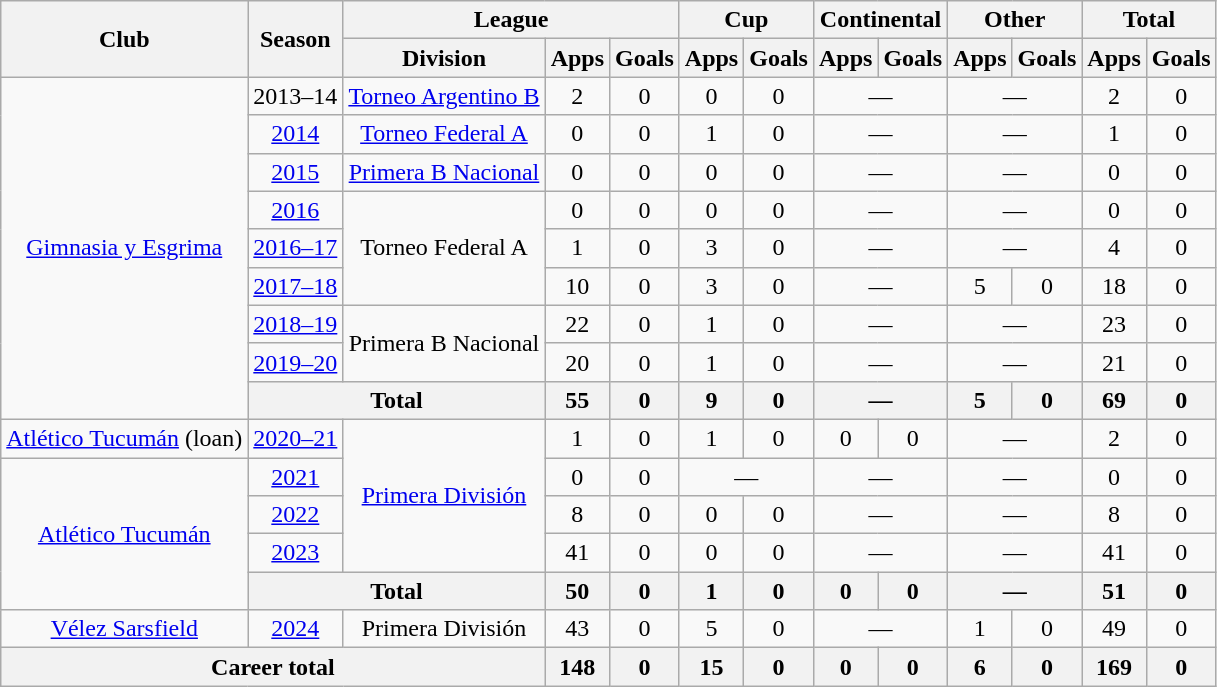<table class="wikitable" style="text-align:center">
<tr>
<th rowspan="2">Club</th>
<th rowspan="2">Season</th>
<th colspan="3">League</th>
<th colspan="2">Cup</th>
<th colspan="2">Continental</th>
<th colspan="2">Other</th>
<th colspan="2">Total</th>
</tr>
<tr>
<th>Division</th>
<th>Apps</th>
<th>Goals</th>
<th>Apps</th>
<th>Goals</th>
<th>Apps</th>
<th>Goals</th>
<th>Apps</th>
<th>Goals</th>
<th>Apps</th>
<th>Goals</th>
</tr>
<tr>
<td rowspan="9"><a href='#'>Gimnasia y Esgrima</a></td>
<td>2013–14</td>
<td><a href='#'>Torneo Argentino B</a></td>
<td>2</td>
<td>0</td>
<td>0</td>
<td>0</td>
<td colspan="2">—</td>
<td colspan="2">—</td>
<td>2</td>
<td>0</td>
</tr>
<tr>
<td><a href='#'>2014</a></td>
<td><a href='#'>Torneo Federal A</a></td>
<td>0</td>
<td>0</td>
<td>1</td>
<td>0</td>
<td colspan="2">—</td>
<td colspan="2">—</td>
<td>1</td>
<td>0</td>
</tr>
<tr>
<td><a href='#'>2015</a></td>
<td><a href='#'>Primera B Nacional</a></td>
<td>0</td>
<td>0</td>
<td>0</td>
<td>0</td>
<td colspan="2">—</td>
<td colspan="2">—</td>
<td>0</td>
<td>0</td>
</tr>
<tr>
<td><a href='#'>2016</a></td>
<td rowspan="3">Torneo Federal A</td>
<td>0</td>
<td>0</td>
<td>0</td>
<td>0</td>
<td colspan="2">—</td>
<td colspan="2">—</td>
<td>0</td>
<td>0</td>
</tr>
<tr>
<td><a href='#'>2016–17</a></td>
<td>1</td>
<td>0</td>
<td>3</td>
<td>0</td>
<td colspan="2">—</td>
<td colspan="2">—</td>
<td>4</td>
<td>0</td>
</tr>
<tr>
<td><a href='#'>2017–18</a></td>
<td>10</td>
<td>0</td>
<td>3</td>
<td>0</td>
<td colspan="2">—</td>
<td>5</td>
<td>0</td>
<td>18</td>
<td>0</td>
</tr>
<tr>
<td><a href='#'>2018–19</a></td>
<td rowspan="2">Primera B Nacional</td>
<td>22</td>
<td>0</td>
<td>1</td>
<td>0</td>
<td colspan="2">—</td>
<td colspan="2">—</td>
<td>23</td>
<td>0</td>
</tr>
<tr>
<td><a href='#'>2019–20</a></td>
<td>20</td>
<td>0</td>
<td>1</td>
<td>0</td>
<td colspan="2">—</td>
<td colspan="2">—</td>
<td>21</td>
<td>0</td>
</tr>
<tr>
<th colspan="2">Total</th>
<th>55</th>
<th>0</th>
<th>9</th>
<th>0</th>
<th colspan="2">—</th>
<th>5</th>
<th>0</th>
<th>69</th>
<th>0</th>
</tr>
<tr>
<td><a href='#'>Atlético Tucumán</a> (loan)</td>
<td><a href='#'>2020–21</a></td>
<td rowspan="4"><a href='#'>Primera División</a></td>
<td>1</td>
<td>0</td>
<td>1</td>
<td>0</td>
<td>0</td>
<td>0</td>
<td colspan="2">—</td>
<td>2</td>
<td>0</td>
</tr>
<tr>
<td rowspan="4"><a href='#'>Atlético Tucumán</a></td>
<td><a href='#'>2021</a></td>
<td>0</td>
<td>0</td>
<td colspan="2">—</td>
<td colspan="2">—</td>
<td colspan="2">—</td>
<td>0</td>
<td>0</td>
</tr>
<tr>
<td><a href='#'>2022</a></td>
<td>8</td>
<td>0</td>
<td>0</td>
<td>0</td>
<td colspan="2">—</td>
<td colspan="2">—</td>
<td>8</td>
<td>0</td>
</tr>
<tr>
<td><a href='#'>2023</a></td>
<td>41</td>
<td>0</td>
<td>0</td>
<td>0</td>
<td colspan="2">—</td>
<td colspan="2">—</td>
<td>41</td>
<td>0</td>
</tr>
<tr>
<th colspan="2">Total</th>
<th>50</th>
<th>0</th>
<th>1</th>
<th>0</th>
<th>0</th>
<th>0</th>
<th colspan="2">—</th>
<th>51</th>
<th>0</th>
</tr>
<tr>
<td><a href='#'>Vélez Sarsfield</a></td>
<td><a href='#'>2024</a></td>
<td>Primera División</td>
<td>43</td>
<td>0</td>
<td>5</td>
<td>0</td>
<td colspan="2">—</td>
<td>1</td>
<td>0</td>
<td>49</td>
<td>0</td>
</tr>
<tr>
<th colspan="3">Career total</th>
<th>148</th>
<th>0</th>
<th>15</th>
<th>0</th>
<th>0</th>
<th>0</th>
<th>6</th>
<th>0</th>
<th>169</th>
<th>0</th>
</tr>
</table>
